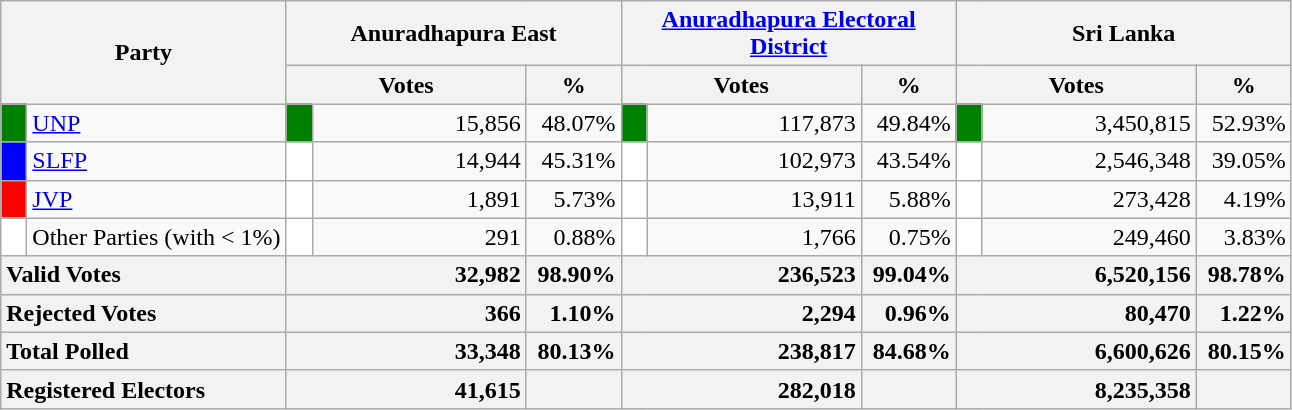<table class="wikitable">
<tr>
<th colspan="2" width="144px"rowspan="2">Party</th>
<th colspan="3" width="216px">Anuradhapura East</th>
<th colspan="3" width="216px"><a href='#'>Anuradhapura Electoral District</a></th>
<th colspan="3" width="216px">Sri Lanka</th>
</tr>
<tr>
<th colspan="2" width="144px">Votes</th>
<th>%</th>
<th colspan="2" width="144px">Votes</th>
<th>%</th>
<th colspan="2" width="144px">Votes</th>
<th>%</th>
</tr>
<tr>
<td style="background-color:green;" width="10px"></td>
<td style="text-align:left;"><a href='#'>UNP</a></td>
<td style="background-color:green;" width="10px"></td>
<td style="text-align:right;">15,856</td>
<td style="text-align:right;">48.07%</td>
<td style="background-color:green;" width="10px"></td>
<td style="text-align:right;">117,873</td>
<td style="text-align:right;">49.84%</td>
<td style="background-color:green;" width="10px"></td>
<td style="text-align:right;">3,450,815</td>
<td style="text-align:right;">52.93%</td>
</tr>
<tr>
<td style="background-color:blue;" width="10px"></td>
<td style="text-align:left;"><a href='#'>SLFP</a></td>
<td style="background-color:white;" width="10px"></td>
<td style="text-align:right;">14,944</td>
<td style="text-align:right;">45.31%</td>
<td style="background-color:white;" width="10px"></td>
<td style="text-align:right;">102,973</td>
<td style="text-align:right;">43.54%</td>
<td style="background-color:white;" width="10px"></td>
<td style="text-align:right;">2,546,348</td>
<td style="text-align:right;">39.05%</td>
</tr>
<tr>
<td style="background-color:red;" width="10px"></td>
<td style="text-align:left;"><a href='#'>JVP</a></td>
<td style="background-color:white;" width="10px"></td>
<td style="text-align:right;">1,891</td>
<td style="text-align:right;">5.73%</td>
<td style="background-color:white;" width="10px"></td>
<td style="text-align:right;">13,911</td>
<td style="text-align:right;">5.88%</td>
<td style="background-color:white;" width="10px"></td>
<td style="text-align:right;">273,428</td>
<td style="text-align:right;">4.19%</td>
</tr>
<tr>
<td style="background-color:white;" width="10px"></td>
<td style="text-align:left;">Other Parties (with < 1%)</td>
<td style="background-color:white;" width="10px"></td>
<td style="text-align:right;">291</td>
<td style="text-align:right;">0.88%</td>
<td style="background-color:white;" width="10px"></td>
<td style="text-align:right;">1,766</td>
<td style="text-align:right;">0.75%</td>
<td style="background-color:white;" width="10px"></td>
<td style="text-align:right;">249,460</td>
<td style="text-align:right;">3.83%</td>
</tr>
<tr>
<th colspan="2" width="144px"style="text-align:left;">Valid Votes</th>
<th style="text-align:right;"colspan="2" width="144px">32,982</th>
<th style="text-align:right;">98.90%</th>
<th style="text-align:right;"colspan="2" width="144px">236,523</th>
<th style="text-align:right;">99.04%</th>
<th style="text-align:right;"colspan="2" width="144px">6,520,156</th>
<th style="text-align:right;">98.78%</th>
</tr>
<tr>
<th colspan="2" width="144px"style="text-align:left;">Rejected Votes</th>
<th style="text-align:right;"colspan="2" width="144px">366</th>
<th style="text-align:right;">1.10%</th>
<th style="text-align:right;"colspan="2" width="144px">2,294</th>
<th style="text-align:right;">0.96%</th>
<th style="text-align:right;"colspan="2" width="144px">80,470</th>
<th style="text-align:right;">1.22%</th>
</tr>
<tr>
<th colspan="2" width="144px"style="text-align:left;">Total Polled</th>
<th style="text-align:right;"colspan="2" width="144px">33,348</th>
<th style="text-align:right;">80.13%</th>
<th style="text-align:right;"colspan="2" width="144px">238,817</th>
<th style="text-align:right;">84.68%</th>
<th style="text-align:right;"colspan="2" width="144px">6,600,626</th>
<th style="text-align:right;">80.15%</th>
</tr>
<tr>
<th colspan="2" width="144px"style="text-align:left;">Registered Electors</th>
<th style="text-align:right;"colspan="2" width="144px">41,615</th>
<th></th>
<th style="text-align:right;"colspan="2" width="144px">282,018</th>
<th></th>
<th style="text-align:right;"colspan="2" width="144px">8,235,358</th>
<th></th>
</tr>
</table>
